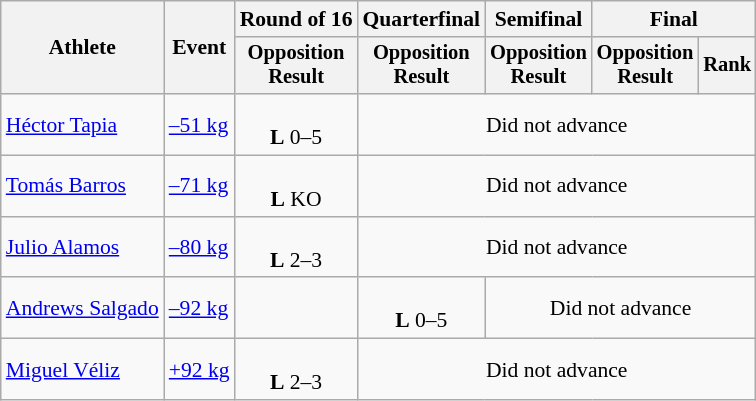<table class=wikitable style=font-size:90%;text-align:center>
<tr>
<th rowspan=2>Athlete</th>
<th rowspan=2>Event</th>
<th>Round of 16</th>
<th>Quarterfinal</th>
<th>Semifinal</th>
<th colspan=2>Final</th>
</tr>
<tr style=font-size:95%>
<th>Opposition<br>Result</th>
<th>Opposition<br>Result</th>
<th>Opposition<br>Result</th>
<th>Opposition<br>Result</th>
<th>Rank</th>
</tr>
<tr>
<td style="text-align:left"><a href='#'>Héctor Tapia</a></td>
<td style="text-align:left"><a href='#'>–51 kg</a></td>
<td><br><strong>L</strong> 0–5</td>
<td colspan=4>Did not advance</td>
</tr>
<tr>
<td style="text-align:left"><a href='#'>Tomás Barros</a></td>
<td style="text-align:left"><a href='#'>–71 kg</a></td>
<td><br><strong>L</strong> KO</td>
<td colspan=4>Did not advance</td>
</tr>
<tr>
<td style="text-align:left"><a href='#'>Julio Alamos</a></td>
<td style="text-align:left"><a href='#'>–80 kg</a></td>
<td><br><strong>L</strong> 2–3</td>
<td colspan=4>Did not advance</td>
</tr>
<tr>
<td style="text-align:left"><a href='#'>Andrews Salgado</a></td>
<td style="text-align:left"><a href='#'>–92 kg</a></td>
<td></td>
<td><br><strong>L</strong> 0–5</td>
<td colspan=3>Did not advance</td>
</tr>
<tr>
<td style="text-align:left"><a href='#'>Miguel Véliz</a></td>
<td style="text-align:left"><a href='#'>+92 kg</a></td>
<td><br><strong>L</strong> 2–3</td>
<td colspan=4>Did not advance</td>
</tr>
</table>
